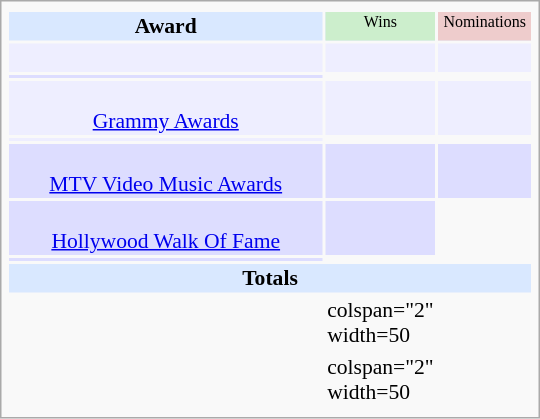<table class="infobox" style="width: 25em; text-align: left; font-size: 90%; vertical-align: middle;">
<tr>
</tr>
<tr bgcolor=#D9E8FF style="text-align:center;">
<th style="vertical-align: middle;">Award</th>
<td style="background:#cceecc; font-size:8pt;" width="60px">Wins</td>
<td style="background:#eecccc; font-size:8pt;" width="60px">Nominations</td>
</tr>
<tr bgcolor=#eeeeff>
<td align="center"><br></td>
<td></td>
<td></td>
</tr>
<tr bgcolor=#ddddff>
<td align="center"></td>
</tr>
<tr bgcolor=#eeeeff>
<td align="center"><br><a href='#'>Grammy Awards</a></td>
<td></td>
<td></td>
</tr>
<tr bgcolor=#eeeeff>
<td align="center"></td>
</tr>
<tr bgcolor=#ddddff>
<td align="center"><br><a href='#'>MTV Video Music Awards</a></td>
<td></td>
<td></td>
</tr>
<tr bgcolor=#ddddff>
<td align="center"><br><a href='#'>Hollywood Walk Of Fame</a></td>
<td></td>
</tr>
<tr bgcolor=#ddddff>
<td align="center"></td>
</tr>
<tr bgcolor=#D9E8FF>
<td colspan="3" style="text-align:center;"><strong>Totals</strong></td>
</tr>
<tr>
<td></td>
<td>colspan="2" width=50 </td>
</tr>
<tr>
<td></td>
<td>colspan="2" width=50 </td>
</tr>
<tr>
</tr>
</table>
